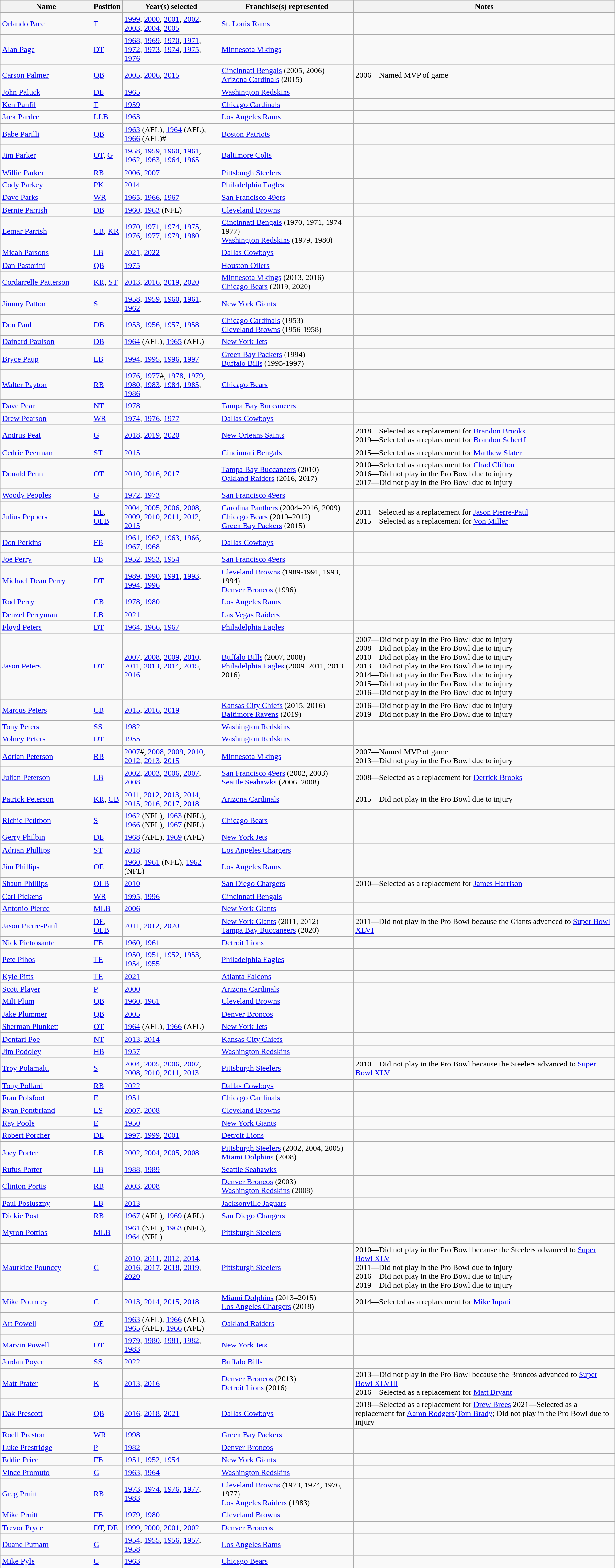<table class="wikitable">
<tr>
<th bgcolor="#DDDDFF" width="15%">Name</th>
<th bgcolor="#DDDDFF" width="4%">Position</th>
<th bgcolor="#DDDDFF" width="16%">Year(s) selected</th>
<th bgcolor="#DDDDFF" width="22%">Franchise(s) represented</th>
<th bgcolor="#DDDDFF" width="43%">Notes</th>
</tr>
<tr>
<td><a href='#'>Orlando Pace</a></td>
<td><a href='#'>T</a></td>
<td><a href='#'>1999</a>, <a href='#'>2000</a>, <a href='#'>2001</a>, <a href='#'>2002</a>, <a href='#'>2003</a>, <a href='#'>2004</a>, <a href='#'>2005</a></td>
<td><a href='#'>St. Louis Rams</a></td>
<td></td>
</tr>
<tr>
<td><a href='#'>Alan Page</a></td>
<td><a href='#'>DT</a></td>
<td><a href='#'>1968</a>, <a href='#'>1969</a>, <a href='#'>1970</a>, <a href='#'>1971</a>, <a href='#'>1972</a>, <a href='#'>1973</a>, <a href='#'>1974</a>, <a href='#'>1975</a>, <a href='#'>1976</a></td>
<td><a href='#'>Minnesota Vikings</a></td>
<td></td>
</tr>
<tr>
<td><a href='#'>Carson Palmer</a></td>
<td><a href='#'>QB</a></td>
<td><a href='#'>2005</a>, <a href='#'>2006</a>, <a href='#'>2015</a></td>
<td><a href='#'>Cincinnati Bengals</a> (2005, 2006)<br><a href='#'>Arizona Cardinals</a> (2015)</td>
<td>2006—Named MVP of game</td>
</tr>
<tr>
<td><a href='#'>John Paluck</a></td>
<td><a href='#'>DE</a></td>
<td><a href='#'>1965</a></td>
<td><a href='#'>Washington Redskins</a></td>
<td></td>
</tr>
<tr>
<td><a href='#'>Ken Panfil</a></td>
<td><a href='#'>T</a></td>
<td><a href='#'>1959</a></td>
<td><a href='#'>Chicago Cardinals</a></td>
<td></td>
</tr>
<tr>
<td><a href='#'>Jack Pardee</a></td>
<td><a href='#'>LLB</a></td>
<td><a href='#'>1963</a></td>
<td><a href='#'>Los Angeles Rams</a></td>
<td></td>
</tr>
<tr>
<td><a href='#'>Babe Parilli</a></td>
<td><a href='#'>QB</a></td>
<td><a href='#'>1963</a> (AFL), <a href='#'>1964</a> (AFL), <a href='#'>1966</a> (AFL)#</td>
<td><a href='#'>Boston Patriots</a></td>
<td></td>
</tr>
<tr>
<td><a href='#'>Jim Parker</a></td>
<td><a href='#'>OT</a>, <a href='#'>G</a></td>
<td><a href='#'>1958</a>, <a href='#'>1959</a>, <a href='#'>1960</a>, <a href='#'>1961</a>, <a href='#'>1962</a>, <a href='#'>1963</a>, <a href='#'>1964</a>, <a href='#'>1965</a></td>
<td><a href='#'>Baltimore Colts</a></td>
<td></td>
</tr>
<tr>
<td><a href='#'>Willie Parker</a></td>
<td><a href='#'>RB</a></td>
<td><a href='#'>2006</a>, <a href='#'>2007</a></td>
<td><a href='#'>Pittsburgh Steelers</a></td>
<td></td>
</tr>
<tr>
<td><a href='#'>Cody Parkey</a></td>
<td><a href='#'>PK</a></td>
<td><a href='#'>2014</a></td>
<td><a href='#'>Philadelphia Eagles</a></td>
<td></td>
</tr>
<tr>
<td><a href='#'>Dave Parks</a></td>
<td><a href='#'>WR</a></td>
<td><a href='#'>1965</a>, <a href='#'>1966</a>, <a href='#'>1967</a></td>
<td><a href='#'>San Francisco 49ers</a></td>
<td></td>
</tr>
<tr>
<td><a href='#'>Bernie Parrish</a></td>
<td><a href='#'>DB</a></td>
<td><a href='#'>1960</a>, <a href='#'>1963</a> (NFL)</td>
<td><a href='#'>Cleveland Browns</a></td>
<td></td>
</tr>
<tr>
<td><a href='#'>Lemar Parrish</a></td>
<td><a href='#'>CB</a>, <a href='#'>KR</a></td>
<td><a href='#'>1970</a>, <a href='#'>1971</a>, <a href='#'>1974</a>, <a href='#'>1975</a>, <a href='#'>1976</a>, <a href='#'>1977</a>, <a href='#'>1979</a>, <a href='#'>1980</a></td>
<td><a href='#'>Cincinnati Bengals</a> (1970, 1971, 1974–1977) <br><a href='#'>Washington Redskins</a> (1979, 1980)</td>
<td></td>
</tr>
<tr>
<td><a href='#'>Micah Parsons</a></td>
<td><a href='#'>LB</a></td>
<td><a href='#'>2021</a>, <a href='#'>2022</a></td>
<td><a href='#'>Dallas Cowboys</a></td>
<td></td>
</tr>
<tr>
<td><a href='#'>Dan Pastorini</a></td>
<td><a href='#'>QB</a></td>
<td><a href='#'>1975</a></td>
<td><a href='#'>Houston Oilers</a></td>
<td></td>
</tr>
<tr>
<td><a href='#'>Cordarrelle Patterson</a></td>
<td><a href='#'>KR</a>, <a href='#'>ST</a></td>
<td><a href='#'>2013</a>, <a href='#'>2016</a>, <a href='#'>2019</a>, <a href='#'>2020</a></td>
<td><a href='#'>Minnesota Vikings</a> (2013, 2016) <br><a href='#'>Chicago Bears</a> (2019, 2020)</td>
<td></td>
</tr>
<tr>
<td><a href='#'>Jimmy Patton</a></td>
<td><a href='#'>S</a></td>
<td><a href='#'>1958</a>, <a href='#'>1959</a>, <a href='#'>1960</a>, <a href='#'>1961</a>, <a href='#'>1962</a></td>
<td><a href='#'>New York Giants</a></td>
<td></td>
</tr>
<tr>
<td><a href='#'>Don Paul</a></td>
<td><a href='#'>DB</a></td>
<td><a href='#'>1953</a>, <a href='#'>1956</a>, <a href='#'>1957</a>, <a href='#'>1958</a></td>
<td><a href='#'>Chicago Cardinals</a> (1953)<br><a href='#'>Cleveland Browns</a> (1956-1958)</td>
<td></td>
</tr>
<tr>
<td><a href='#'>Dainard Paulson</a></td>
<td><a href='#'>DB</a></td>
<td><a href='#'>1964</a> (AFL), <a href='#'>1965</a> (AFL)</td>
<td><a href='#'>New York Jets</a></td>
<td></td>
</tr>
<tr>
<td><a href='#'>Bryce Paup</a></td>
<td><a href='#'>LB</a></td>
<td><a href='#'>1994</a>, <a href='#'>1995</a>, <a href='#'>1996</a>, <a href='#'>1997</a></td>
<td><a href='#'>Green Bay Packers</a> (1994)<br><a href='#'>Buffalo Bills</a> (1995-1997)</td>
<td></td>
</tr>
<tr>
<td><a href='#'>Walter Payton</a></td>
<td><a href='#'>RB</a></td>
<td><a href='#'>1976</a>, <a href='#'>1977</a>#, <a href='#'>1978</a>, <a href='#'>1979</a>, <a href='#'>1980</a>, <a href='#'>1983</a>, <a href='#'>1984</a>, <a href='#'>1985</a>, <a href='#'>1986</a></td>
<td><a href='#'>Chicago Bears</a></td>
<td></td>
</tr>
<tr>
<td><a href='#'>Dave Pear</a></td>
<td><a href='#'>NT</a></td>
<td><a href='#'>1978</a></td>
<td><a href='#'>Tampa Bay Buccaneers</a></td>
<td></td>
</tr>
<tr>
<td><a href='#'>Drew Pearson</a></td>
<td><a href='#'>WR</a></td>
<td><a href='#'>1974</a>, <a href='#'>1976</a>, <a href='#'>1977</a></td>
<td><a href='#'>Dallas Cowboys</a></td>
<td></td>
</tr>
<tr>
<td><a href='#'>Andrus Peat</a></td>
<td><a href='#'>G</a></td>
<td><a href='#'>2018</a>, <a href='#'>2019</a>, <a href='#'>2020</a></td>
<td><a href='#'>New Orleans Saints</a></td>
<td>2018—Selected as a replacement for <a href='#'>Brandon Brooks</a> <br>2019—Selected as a replacement for <a href='#'>Brandon Scherff</a></td>
</tr>
<tr>
<td><a href='#'>Cedric Peerman</a></td>
<td><a href='#'>ST</a></td>
<td><a href='#'>2015</a></td>
<td><a href='#'>Cincinnati Bengals</a></td>
<td>2015—Selected as a replacement for <a href='#'>Matthew Slater</a></td>
</tr>
<tr>
<td><a href='#'>Donald Penn</a></td>
<td><a href='#'>OT</a></td>
<td><a href='#'>2010</a>, <a href='#'>2016</a>, <a href='#'>2017</a></td>
<td><a href='#'>Tampa Bay Buccaneers</a> (2010) <br><a href='#'>Oakland Raiders</a> (2016, 2017)</td>
<td>2010—Selected as a replacement for <a href='#'>Chad Clifton</a> <br>2016—Did not play in the Pro Bowl due to injury <br>2017—Did not play in the Pro Bowl due to injury</td>
</tr>
<tr>
<td><a href='#'>Woody Peoples</a></td>
<td><a href='#'>G</a></td>
<td><a href='#'>1972</a>, <a href='#'>1973</a></td>
<td><a href='#'>San Francisco 49ers</a></td>
<td></td>
</tr>
<tr>
<td><a href='#'>Julius Peppers</a></td>
<td><a href='#'>DE</a>, <a href='#'>OLB</a></td>
<td><a href='#'>2004</a>, <a href='#'>2005</a>, <a href='#'>2006</a>, <a href='#'>2008</a>, <a href='#'>2009</a>, <a href='#'>2010</a>, <a href='#'>2011</a>, <a href='#'>2012</a>, <a href='#'>2015</a></td>
<td><a href='#'>Carolina Panthers</a> (2004–2016, 2009) <br><a href='#'>Chicago Bears</a> (2010–2012) <br><a href='#'>Green Bay Packers</a> (2015)</td>
<td>2011—Selected as a replacement for <a href='#'>Jason Pierre-Paul</a> <br>2015—Selected as a replacement for <a href='#'>Von Miller</a></td>
</tr>
<tr>
<td><a href='#'>Don Perkins</a></td>
<td><a href='#'>FB</a></td>
<td><a href='#'>1961</a>, <a href='#'>1962</a>, <a href='#'>1963</a>, <a href='#'>1966</a>, <a href='#'>1967</a>, <a href='#'>1968</a></td>
<td><a href='#'>Dallas Cowboys</a></td>
<td></td>
</tr>
<tr>
<td><a href='#'>Joe Perry</a></td>
<td><a href='#'>FB</a></td>
<td><a href='#'>1952</a>, <a href='#'>1953</a>, <a href='#'>1954</a></td>
<td><a href='#'>San Francisco 49ers</a></td>
<td></td>
</tr>
<tr>
<td><a href='#'>Michael Dean Perry</a></td>
<td><a href='#'>DT</a></td>
<td><a href='#'>1989</a>, <a href='#'>1990</a>, <a href='#'>1991</a>, <a href='#'>1993</a>, <a href='#'>1994</a>, <a href='#'>1996</a></td>
<td><a href='#'>Cleveland Browns</a> (1989-1991, 1993, 1994)<br><a href='#'>Denver Broncos</a> (1996)</td>
<td></td>
</tr>
<tr>
<td><a href='#'>Rod Perry</a></td>
<td><a href='#'>CB</a></td>
<td><a href='#'>1978</a>, <a href='#'>1980</a></td>
<td><a href='#'>Los Angeles Rams</a></td>
<td></td>
</tr>
<tr>
<td><a href='#'>Denzel Perryman</a></td>
<td><a href='#'>LB</a></td>
<td><a href='#'>2021</a></td>
<td><a href='#'>Las Vegas Raiders</a></td>
<td></td>
</tr>
<tr>
<td><a href='#'>Floyd Peters</a></td>
<td><a href='#'>DT</a></td>
<td><a href='#'>1964</a>, <a href='#'>1966</a>, <a href='#'>1967</a></td>
<td><a href='#'>Philadelphia Eagles</a></td>
<td></td>
</tr>
<tr>
<td><a href='#'>Jason Peters</a></td>
<td><a href='#'>OT</a></td>
<td><a href='#'>2007</a>, <a href='#'>2008</a>, <a href='#'>2009</a>, <a href='#'>2010</a>, <a href='#'>2011</a>, <a href='#'>2013</a>, <a href='#'>2014</a>, <a href='#'>2015</a>, <a href='#'>2016</a></td>
<td><a href='#'>Buffalo Bills</a> (2007, 2008) <br><a href='#'>Philadelphia Eagles</a> (2009–2011, 2013–2016)</td>
<td>2007—Did not play in the Pro Bowl due to injury <br>2008—Did not play in the Pro Bowl due to injury <br>2010—Did not play in the Pro Bowl due to injury <br>2013—Did not play in the Pro Bowl due to injury <br>2014—Did not play in the Pro Bowl due to injury <br>2015—Did not play in the Pro Bowl due to injury <br>2016—Did not play in the Pro Bowl due to injury</td>
</tr>
<tr>
<td><a href='#'>Marcus Peters</a></td>
<td><a href='#'>CB</a></td>
<td><a href='#'>2015</a>, <a href='#'>2016</a>, <a href='#'>2019</a></td>
<td><a href='#'>Kansas City Chiefs</a> (2015, 2016) <br><a href='#'>Baltimore Ravens</a> (2019)</td>
<td>2016—Did not play in the Pro Bowl due to injury <br>2019—Did not play in the Pro Bowl due to injury</td>
</tr>
<tr>
<td><a href='#'>Tony Peters</a></td>
<td><a href='#'>SS</a></td>
<td><a href='#'>1982</a></td>
<td><a href='#'>Washington Redskins</a></td>
<td></td>
</tr>
<tr>
<td><a href='#'>Volney Peters</a></td>
<td><a href='#'>DT</a></td>
<td><a href='#'>1955</a></td>
<td><a href='#'>Washington Redskins</a></td>
<td></td>
</tr>
<tr>
<td><a href='#'>Adrian Peterson</a></td>
<td><a href='#'>RB</a></td>
<td><a href='#'>2007</a>#, <a href='#'>2008</a>, <a href='#'>2009</a>, <a href='#'>2010</a>, <a href='#'>2012</a>, <a href='#'>2013</a>, <a href='#'>2015</a></td>
<td><a href='#'>Minnesota Vikings</a></td>
<td>2007—Named MVP of game<br>2013—Did not play in the Pro Bowl due to injury</td>
</tr>
<tr>
<td><a href='#'>Julian Peterson</a></td>
<td><a href='#'>LB</a></td>
<td><a href='#'>2002</a>, <a href='#'>2003</a>, <a href='#'>2006</a>, <a href='#'>2007</a>, <a href='#'>2008</a></td>
<td><a href='#'>San Francisco 49ers</a> (2002, 2003) <br><a href='#'>Seattle Seahawks</a> (2006–2008)</td>
<td>2008—Selected as a replacement for <a href='#'>Derrick Brooks</a></td>
</tr>
<tr>
<td><a href='#'>Patrick Peterson</a></td>
<td><a href='#'>KR</a>, <a href='#'>CB</a></td>
<td><a href='#'>2011</a>, <a href='#'>2012</a>, <a href='#'>2013</a>, <a href='#'>2014</a>, <a href='#'>2015</a>, <a href='#'>2016</a>, <a href='#'>2017</a>, <a href='#'>2018</a></td>
<td><a href='#'>Arizona Cardinals</a></td>
<td>2015—Did not play in the Pro Bowl due to injury</td>
</tr>
<tr>
<td><a href='#'>Richie Petitbon</a></td>
<td><a href='#'>S</a></td>
<td><a href='#'>1962</a> (NFL), <a href='#'>1963</a> (NFL), <a href='#'>1966</a> (NFL), <a href='#'>1967</a> (NFL)</td>
<td><a href='#'>Chicago Bears</a></td>
<td></td>
</tr>
<tr>
<td><a href='#'>Gerry Philbin</a></td>
<td><a href='#'>DE</a></td>
<td><a href='#'>1968</a> (AFL), <a href='#'>1969</a> (AFL)</td>
<td><a href='#'>New York Jets</a></td>
<td></td>
</tr>
<tr>
<td><a href='#'>Adrian Phillips</a></td>
<td><a href='#'>ST</a></td>
<td><a href='#'>2018</a></td>
<td><a href='#'>Los Angeles Chargers</a></td>
<td></td>
</tr>
<tr>
<td><a href='#'>Jim Phillips</a></td>
<td><a href='#'>OE</a></td>
<td><a href='#'>1960</a>, <a href='#'>1961</a> (NFL), <a href='#'>1962</a> (NFL)</td>
<td><a href='#'>Los Angeles Rams</a></td>
<td></td>
</tr>
<tr>
<td><a href='#'>Shaun Phillips</a></td>
<td><a href='#'>OLB</a></td>
<td><a href='#'>2010</a></td>
<td><a href='#'>San Diego Chargers</a></td>
<td>2010—Selected as a replacement for <a href='#'>James Harrison</a></td>
</tr>
<tr>
<td><a href='#'>Carl Pickens</a></td>
<td><a href='#'>WR</a></td>
<td><a href='#'>1995</a>, <a href='#'>1996</a></td>
<td><a href='#'>Cincinnati Bengals</a></td>
<td></td>
</tr>
<tr>
<td><a href='#'>Antonio Pierce</a></td>
<td><a href='#'>MLB</a></td>
<td><a href='#'>2006</a></td>
<td><a href='#'>New York Giants</a></td>
<td></td>
</tr>
<tr>
<td><a href='#'>Jason Pierre-Paul</a></td>
<td><a href='#'>DE</a>, <a href='#'>OLB</a></td>
<td><a href='#'>2011</a>, <a href='#'>2012</a>, <a href='#'>2020</a></td>
<td><a href='#'>New York Giants</a> (2011, 2012) <br><a href='#'>Tampa Bay Buccaneers</a> (2020)</td>
<td>2011—Did not play in the Pro Bowl because the Giants advanced to <a href='#'>Super Bowl XLVI</a></td>
</tr>
<tr>
<td><a href='#'>Nick Pietrosante</a></td>
<td><a href='#'>FB</a></td>
<td><a href='#'>1960</a>, <a href='#'>1961</a></td>
<td><a href='#'>Detroit Lions</a></td>
<td></td>
</tr>
<tr>
<td><a href='#'>Pete Pihos</a></td>
<td><a href='#'>TE</a></td>
<td><a href='#'>1950</a>, <a href='#'>1951</a>, <a href='#'>1952</a>, <a href='#'>1953</a>, <a href='#'>1954</a>, <a href='#'>1955</a></td>
<td><a href='#'>Philadelphia Eagles</a></td>
<td></td>
</tr>
<tr>
<td><a href='#'>Kyle Pitts</a></td>
<td><a href='#'>TE</a></td>
<td><a href='#'>2021</a></td>
<td><a href='#'>Atlanta Falcons</a></td>
<td></td>
</tr>
<tr>
<td><a href='#'>Scott Player</a></td>
<td><a href='#'>P</a></td>
<td><a href='#'>2000</a></td>
<td><a href='#'>Arizona Cardinals</a></td>
<td></td>
</tr>
<tr>
<td><a href='#'>Milt Plum</a></td>
<td><a href='#'>QB</a></td>
<td><a href='#'>1960</a>, <a href='#'>1961</a></td>
<td><a href='#'>Cleveland Browns</a></td>
<td></td>
</tr>
<tr>
<td><a href='#'>Jake Plummer</a></td>
<td><a href='#'>QB</a></td>
<td><a href='#'>2005</a></td>
<td><a href='#'>Denver Broncos</a></td>
<td></td>
</tr>
<tr>
<td><a href='#'>Sherman Plunkett</a></td>
<td><a href='#'>OT</a></td>
<td><a href='#'>1964</a> (AFL), <a href='#'>1966</a> (AFL)</td>
<td><a href='#'>New York Jets</a></td>
<td></td>
</tr>
<tr>
<td><a href='#'>Dontari Poe</a></td>
<td><a href='#'>NT</a></td>
<td><a href='#'>2013</a>, <a href='#'>2014</a></td>
<td><a href='#'>Kansas City Chiefs</a></td>
<td></td>
</tr>
<tr>
<td><a href='#'>Jim Podoley</a></td>
<td><a href='#'>HB</a></td>
<td><a href='#'>1957</a></td>
<td><a href='#'>Washington Redskins</a></td>
<td></td>
</tr>
<tr>
<td><a href='#'>Troy Polamalu</a></td>
<td><a href='#'>S</a></td>
<td><a href='#'>2004</a>, <a href='#'>2005</a>, <a href='#'>2006</a>, <a href='#'>2007</a>, <a href='#'>2008</a>, <a href='#'>2010</a>, <a href='#'>2011</a>, <a href='#'>2013</a></td>
<td><a href='#'>Pittsburgh Steelers</a></td>
<td>2010—Did not play in the Pro Bowl because the Steelers advanced to <a href='#'>Super Bowl XLV</a></td>
</tr>
<tr>
<td><a href='#'>Tony Pollard</a></td>
<td><a href='#'>RB</a></td>
<td><a href='#'>2022</a></td>
<td><a href='#'>Dallas Cowboys</a></td>
<td></td>
</tr>
<tr>
<td><a href='#'>Fran Polsfoot</a></td>
<td><a href='#'>E</a></td>
<td><a href='#'>1951</a></td>
<td><a href='#'>Chicago Cardinals</a></td>
<td></td>
</tr>
<tr>
<td><a href='#'>Ryan Pontbriand</a></td>
<td><a href='#'>LS</a></td>
<td><a href='#'>2007</a>, <a href='#'>2008</a></td>
<td><a href='#'>Cleveland Browns</a></td>
<td></td>
</tr>
<tr>
<td><a href='#'>Ray Poole</a></td>
<td><a href='#'>E</a></td>
<td><a href='#'>1950</a></td>
<td><a href='#'>New York Giants</a></td>
<td></td>
</tr>
<tr>
<td><a href='#'>Robert Porcher</a></td>
<td><a href='#'>DE</a></td>
<td><a href='#'>1997</a>, <a href='#'>1999</a>, <a href='#'>2001</a></td>
<td><a href='#'>Detroit Lions</a></td>
<td></td>
</tr>
<tr>
<td><a href='#'>Joey Porter</a></td>
<td><a href='#'>LB</a></td>
<td><a href='#'>2002</a>, <a href='#'>2004</a>, <a href='#'>2005</a>, <a href='#'>2008</a></td>
<td><a href='#'>Pittsburgh Steelers</a> (2002, 2004, 2005)<br><a href='#'>Miami Dolphins</a> (2008)</td>
<td></td>
</tr>
<tr>
<td><a href='#'>Rufus Porter</a></td>
<td><a href='#'>LB</a></td>
<td><a href='#'>1988</a>, <a href='#'>1989</a></td>
<td><a href='#'>Seattle Seahawks</a></td>
<td></td>
</tr>
<tr>
<td><a href='#'>Clinton Portis</a></td>
<td><a href='#'>RB</a></td>
<td><a href='#'>2003</a>, <a href='#'>2008</a></td>
<td><a href='#'>Denver Broncos</a> (2003)<br><a href='#'>Washington Redskins</a> (2008)</td>
<td></td>
</tr>
<tr>
<td><a href='#'>Paul Posluszny</a></td>
<td><a href='#'>LB</a></td>
<td><a href='#'>2013</a></td>
<td><a href='#'>Jacksonville Jaguars</a></td>
<td></td>
</tr>
<tr>
<td><a href='#'>Dickie Post</a></td>
<td><a href='#'>RB</a></td>
<td><a href='#'>1967</a> (AFL), <a href='#'>1969</a> (AFL)</td>
<td><a href='#'>San Diego Chargers</a></td>
<td></td>
</tr>
<tr>
<td><a href='#'>Myron Pottios</a></td>
<td><a href='#'>MLB</a></td>
<td><a href='#'>1961</a> (NFL),  <a href='#'>1963</a> (NFL), <a href='#'>1964</a> (NFL)</td>
<td><a href='#'>Pittsburgh Steelers</a></td>
<td></td>
</tr>
<tr>
<td><a href='#'>Maurkice Pouncey</a></td>
<td><a href='#'>C</a></td>
<td><a href='#'>2010</a>, <a href='#'>2011</a>, <a href='#'>2012</a>, <a href='#'>2014</a>, <a href='#'>2016</a>, <a href='#'>2017</a>, <a href='#'>2018</a>, <a href='#'>2019</a>, <a href='#'>2020</a></td>
<td><a href='#'>Pittsburgh Steelers</a></td>
<td>2010—Did not play in the Pro Bowl because the Steelers advanced to <a href='#'>Super Bowl XLV</a> <br>2011—Did not play in the Pro Bowl due to injury <br>2016—Did not play in the Pro Bowl due to injury <br>2019—Did not play in the Pro Bowl due to injury</td>
</tr>
<tr>
<td><a href='#'>Mike Pouncey</a></td>
<td><a href='#'>C</a></td>
<td><a href='#'>2013</a>, <a href='#'>2014</a>, <a href='#'>2015</a>, <a href='#'>2018</a></td>
<td><a href='#'>Miami Dolphins</a> (2013–2015) <br><a href='#'>Los Angeles Chargers</a> (2018)</td>
<td>2014—Selected as a replacement for <a href='#'>Mike Iupati</a></td>
</tr>
<tr>
<td><a href='#'>Art Powell</a></td>
<td><a href='#'>OE</a></td>
<td><a href='#'>1963</a> (AFL), <a href='#'>1966</a> (AFL), <a href='#'>1965</a> (AFL), <a href='#'>1966</a> (AFL)</td>
<td><a href='#'>Oakland Raiders</a></td>
<td></td>
</tr>
<tr>
<td><a href='#'>Marvin Powell</a></td>
<td><a href='#'>OT</a></td>
<td><a href='#'>1979</a>, <a href='#'>1980</a>, <a href='#'>1981</a>, <a href='#'>1982</a>, <a href='#'>1983</a></td>
<td><a href='#'>New York Jets</a></td>
<td></td>
</tr>
<tr>
<td><a href='#'>Jordan Poyer</a></td>
<td><a href='#'>SS</a></td>
<td><a href='#'>2022</a></td>
<td><a href='#'>Buffalo Bills</a></td>
<td></td>
</tr>
<tr>
<td><a href='#'>Matt Prater</a></td>
<td><a href='#'>K</a></td>
<td><a href='#'>2013</a>, <a href='#'>2016</a></td>
<td><a href='#'>Denver Broncos</a> (2013) <br><a href='#'>Detroit Lions</a> (2016)</td>
<td>2013—Did not play in the Pro Bowl because the Broncos advanced to <a href='#'>Super Bowl XLVIII</a> <br>2016—Selected as a replacement for <a href='#'>Matt Bryant</a></td>
</tr>
<tr>
<td><a href='#'>Dak Prescott</a></td>
<td><a href='#'>QB</a></td>
<td><a href='#'>2016</a>, <a href='#'>2018</a>, <a href='#'>2021</a></td>
<td><a href='#'>Dallas Cowboys</a></td>
<td>2018—Selected as a replacement for <a href='#'>Drew Brees</a> 2021—Selected as a replacement for <a href='#'>Aaron Rodgers</a>/<a href='#'>Tom Brady</a>; Did not play in the Pro Bowl due to injury</td>
</tr>
<tr>
<td><a href='#'>Roell Preston</a></td>
<td><a href='#'>WR</a></td>
<td><a href='#'>1998</a></td>
<td><a href='#'>Green Bay Packers</a></td>
<td></td>
</tr>
<tr>
<td><a href='#'>Luke Prestridge</a></td>
<td><a href='#'>P</a></td>
<td><a href='#'>1982</a></td>
<td><a href='#'>Denver Broncos</a></td>
<td></td>
</tr>
<tr>
<td><a href='#'>Eddie Price</a></td>
<td><a href='#'>FB</a></td>
<td><a href='#'>1951</a>, <a href='#'>1952</a>, <a href='#'>1954</a></td>
<td><a href='#'>New York Giants</a></td>
<td></td>
</tr>
<tr>
<td><a href='#'>Vince Promuto</a></td>
<td><a href='#'>G</a></td>
<td><a href='#'>1963</a>, <a href='#'>1964</a></td>
<td><a href='#'>Washington Redskins</a></td>
<td></td>
</tr>
<tr>
<td><a href='#'>Greg Pruitt</a></td>
<td><a href='#'>RB</a></td>
<td><a href='#'>1973</a>, <a href='#'>1974</a>, <a href='#'>1976</a>, <a href='#'>1977</a>, <a href='#'>1983</a></td>
<td><a href='#'>Cleveland Browns</a> (1973, 1974, 1976, 1977)<br><a href='#'>Los Angeles Raiders</a> (1983)</td>
<td></td>
</tr>
<tr>
<td><a href='#'>Mike Pruitt</a></td>
<td><a href='#'>FB</a></td>
<td><a href='#'>1979</a>, <a href='#'>1980</a></td>
<td><a href='#'>Cleveland Browns</a></td>
<td></td>
</tr>
<tr>
<td><a href='#'>Trevor Pryce</a></td>
<td><a href='#'>DT</a>, <a href='#'>DE</a></td>
<td><a href='#'>1999</a>, <a href='#'>2000</a>, <a href='#'>2001</a>, <a href='#'>2002</a></td>
<td><a href='#'>Denver Broncos</a></td>
<td></td>
</tr>
<tr>
<td><a href='#'>Duane Putnam</a></td>
<td><a href='#'>G</a></td>
<td><a href='#'>1954</a>, <a href='#'>1955</a>, <a href='#'>1956</a>, <a href='#'>1957</a>, <a href='#'>1958</a></td>
<td><a href='#'>Los Angeles Rams</a></td>
<td></td>
</tr>
<tr>
<td><a href='#'>Mike Pyle</a></td>
<td><a href='#'>C</a></td>
<td><a href='#'>1963</a></td>
<td><a href='#'>Chicago Bears</a></td>
<td></td>
</tr>
</table>
